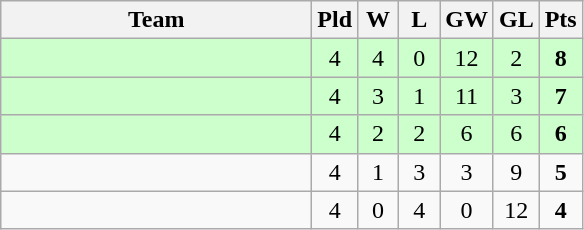<table class="wikitable" style="text-align:center">
<tr>
<th width=200>Team</th>
<th width=20>Pld</th>
<th width=20>W</th>
<th width=20>L</th>
<th width=20>GW</th>
<th width=20>GL</th>
<th width=20>Pts</th>
</tr>
<tr bgcolor=ccffcc>
<td style="text-align:left;"></td>
<td>4</td>
<td>4</td>
<td>0</td>
<td>12</td>
<td>2</td>
<td><strong>8</strong></td>
</tr>
<tr bgcolor=ccffcc>
<td style="text-align:left;"></td>
<td>4</td>
<td>3</td>
<td>1</td>
<td>11</td>
<td>3</td>
<td><strong>7</strong></td>
</tr>
<tr bgcolor=ccffcc>
<td style="text-align:left;"></td>
<td>4</td>
<td>2</td>
<td>2</td>
<td>6</td>
<td>6</td>
<td><strong>6</strong></td>
</tr>
<tr>
<td style="text-align:left;"></td>
<td>4</td>
<td>1</td>
<td>3</td>
<td>3</td>
<td>9</td>
<td><strong>5</strong></td>
</tr>
<tr>
<td style="text-align:left;"></td>
<td>4</td>
<td>0</td>
<td>4</td>
<td>0</td>
<td>12</td>
<td><strong>4</strong></td>
</tr>
</table>
